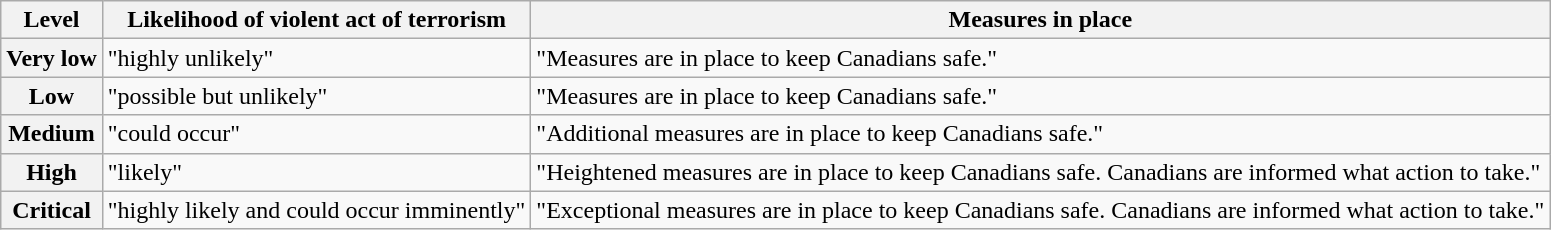<table class="wikitable">
<tr>
<th>Level</th>
<th>Likelihood of violent act of terrorism</th>
<th>Measures in place</th>
</tr>
<tr>
<th>Very low</th>
<td>"highly unlikely"</td>
<td>"Measures are in place to keep Canadians safe."</td>
</tr>
<tr>
<th>Low</th>
<td>"possible but unlikely"</td>
<td>"Measures are in place to keep Canadians safe."</td>
</tr>
<tr>
<th>Medium</th>
<td>"could occur"</td>
<td>"Additional measures are in place to keep Canadians safe."</td>
</tr>
<tr>
<th>High</th>
<td>"likely"</td>
<td>"Heightened measures are in place to keep Canadians safe. Canadians are informed what action to take."</td>
</tr>
<tr>
<th>Critical</th>
<td>"highly likely and could occur imminently"</td>
<td>"Exceptional measures are in place to keep Canadians safe. Canadians are informed what action to take."</td>
</tr>
</table>
